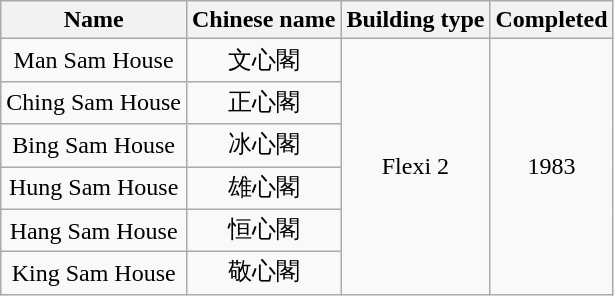<table class="wikitable" style="text-align: center">
<tr>
<th>Name</th>
<th>Chinese name</th>
<th>Building type</th>
<th>Completed</th>
</tr>
<tr>
<td>Man Sam House</td>
<td>文心閣</td>
<td rowspan="6">Flexi 2</td>
<td rowspan="6">1983</td>
</tr>
<tr>
<td>Ching Sam House</td>
<td>正心閣</td>
</tr>
<tr>
<td>Bing Sam House</td>
<td>冰心閣</td>
</tr>
<tr>
<td>Hung Sam House</td>
<td>雄心閣</td>
</tr>
<tr>
<td>Hang Sam House</td>
<td>恒心閣</td>
</tr>
<tr>
<td>King Sam House</td>
<td>敬心閣</td>
</tr>
</table>
